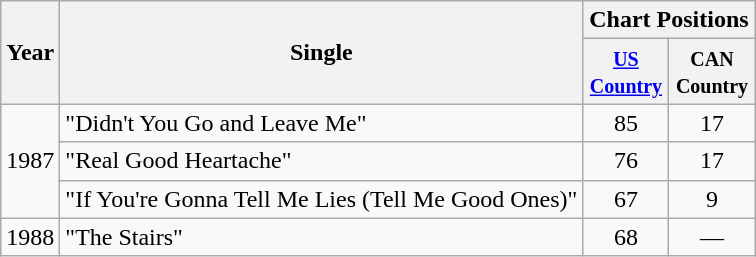<table class="wikitable">
<tr>
<th rowspan="2">Year</th>
<th rowspan="2">Single</th>
<th colspan="2">Chart Positions</th>
</tr>
<tr>
<th width="50"><small><a href='#'>US Country</a></small></th>
<th width="50"><small>CAN Country</small></th>
</tr>
<tr>
<td rowspan="3">1987</td>
<td>"Didn't You Go and Leave Me"</td>
<td align="center">85</td>
<td align="center">17</td>
</tr>
<tr>
<td>"Real Good Heartache"</td>
<td align="center">76</td>
<td align="center">17</td>
</tr>
<tr>
<td>"If You're Gonna Tell Me Lies (Tell Me Good Ones)"</td>
<td align="center">67</td>
<td align="center">9</td>
</tr>
<tr>
<td>1988</td>
<td>"The Stairs"</td>
<td align="center">68</td>
<td align="center">—</td>
</tr>
</table>
